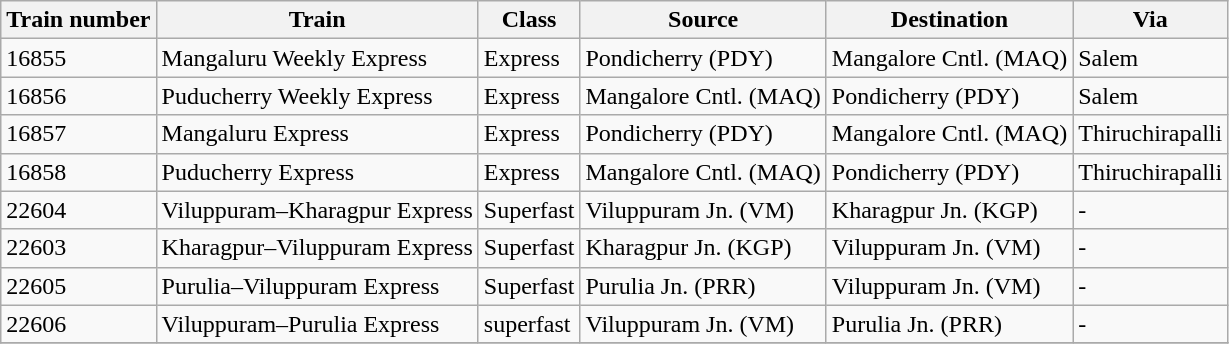<table class="wikitable">
<tr>
<th>Train number</th>
<th>Train</th>
<th>Class</th>
<th>Source</th>
<th>Destination</th>
<th>Via</th>
</tr>
<tr>
<td>16855</td>
<td>Mangaluru Weekly Express</td>
<td>Express</td>
<td>Pondicherry (PDY)</td>
<td>Mangalore Cntl. (MAQ)</td>
<td>Salem</td>
</tr>
<tr>
<td>16856</td>
<td>Puducherry Weekly Express</td>
<td>Express</td>
<td>Mangalore Cntl. (MAQ)</td>
<td>Pondicherry (PDY)</td>
<td>Salem</td>
</tr>
<tr>
<td>16857</td>
<td>Mangaluru Express</td>
<td>Express</td>
<td>Pondicherry (PDY)</td>
<td>Mangalore Cntl. (MAQ)</td>
<td>Thiruchirapalli</td>
</tr>
<tr>
<td>16858</td>
<td>Puducherry Express</td>
<td>Express</td>
<td>Mangalore Cntl. (MAQ)</td>
<td>Pondicherry (PDY)</td>
<td>Thiruchirapalli</td>
</tr>
<tr>
<td>22604</td>
<td>Viluppuram–Kharagpur Express</td>
<td>Superfast</td>
<td>Viluppuram Jn. (VM)</td>
<td>Kharagpur Jn. (KGP)</td>
<td>-</td>
</tr>
<tr>
<td>22603</td>
<td>Kharagpur–Viluppuram Express</td>
<td>Superfast</td>
<td>Kharagpur Jn. (KGP)</td>
<td>Viluppuram Jn. (VM)</td>
<td>-</td>
</tr>
<tr>
<td>22605</td>
<td>Purulia–Viluppuram Express</td>
<td>Superfast</td>
<td>Purulia Jn. (PRR)</td>
<td>Viluppuram Jn. (VM)</td>
<td>-</td>
</tr>
<tr>
<td>22606</td>
<td>Viluppuram–Purulia Express</td>
<td>superfast</td>
<td>Viluppuram Jn. (VM)</td>
<td>Purulia Jn. (PRR)</td>
<td>-</td>
</tr>
<tr>
</tr>
</table>
